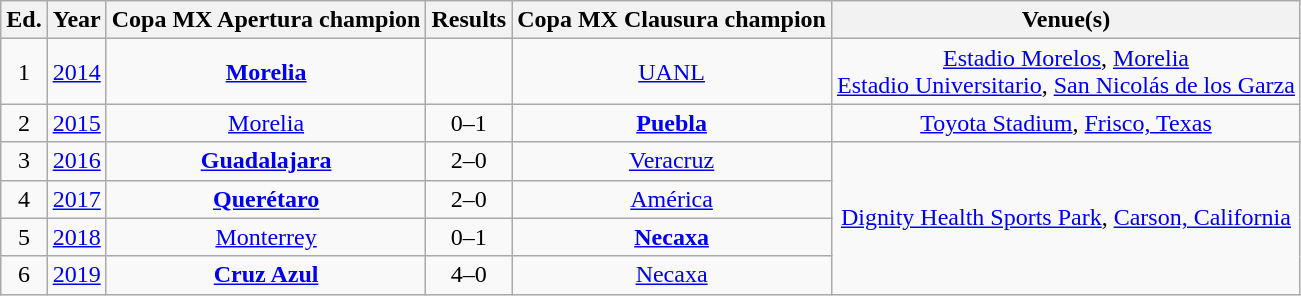<table class="wikitable" style="text-align: center;">
<tr>
<th>Ed.</th>
<th>Year</th>
<th>Copa MX Apertura champion</th>
<th>Results</th>
<th>Copa MX Clausura champion</th>
<th>Venue(s)</th>
</tr>
<tr>
<td>1</td>
<td><a href='#'>2014</a></td>
<td><strong><a href='#'>Morelia</a></strong></td>
<td></td>
<td><a href='#'>UANL</a></td>
<td><a href='#'>Estadio Morelos</a>, <a href='#'>Morelia</a><br><a href='#'>Estadio Universitario</a>, <a href='#'>San Nicolás de los Garza</a></td>
</tr>
<tr>
<td>2</td>
<td><a href='#'>2015</a></td>
<td><a href='#'>Morelia</a></td>
<td>0–1</td>
<td><strong><a href='#'>Puebla</a></strong></td>
<td><a href='#'>Toyota Stadium</a>, <a href='#'>Frisco, Texas</a></td>
</tr>
<tr>
<td>3</td>
<td><a href='#'>2016</a></td>
<td><strong><a href='#'>Guadalajara</a></strong></td>
<td>2–0</td>
<td><a href='#'>Veracruz</a></td>
<td align=center rowspan=4><a href='#'>Dignity Health Sports Park</a>, <a href='#'>Carson, California</a></td>
</tr>
<tr>
<td>4</td>
<td><a href='#'>2017</a></td>
<td><strong><a href='#'>Querétaro</a></strong></td>
<td>2–0</td>
<td><a href='#'>América</a></td>
</tr>
<tr>
<td>5</td>
<td><a href='#'>2018</a></td>
<td><a href='#'>Monterrey</a></td>
<td>0–1</td>
<td><strong><a href='#'>Necaxa</a></strong></td>
</tr>
<tr>
<td>6</td>
<td><a href='#'>2019</a></td>
<td><strong><a href='#'>Cruz Azul</a></strong></td>
<td>4–0</td>
<td><a href='#'>Necaxa</a></td>
</tr>
</table>
